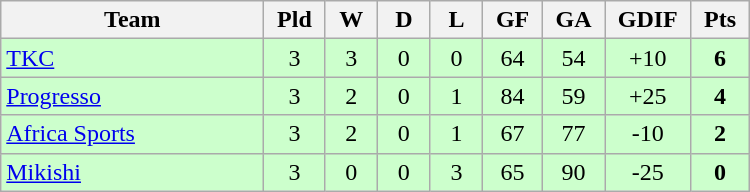<table class=wikitable style="text-align:center" width=500>
<tr>
<th width=25%>Team</th>
<th width=5%>Pld</th>
<th width=5%>W</th>
<th width=5%>D</th>
<th width=5%>L</th>
<th width=5%>GF</th>
<th width=5%>GA</th>
<th width=5%>GDIF</th>
<th width=5%>Pts</th>
</tr>
<tr bgcolor=#ccffcc>
<td align="left"> <a href='#'>TKC</a></td>
<td>3</td>
<td>3</td>
<td>0</td>
<td>0</td>
<td>64</td>
<td>54</td>
<td>+10</td>
<td><strong>6</strong></td>
</tr>
<tr bgcolor=#ccffcc>
<td align="left"> <a href='#'>Progresso</a></td>
<td>3</td>
<td>2</td>
<td>0</td>
<td>1</td>
<td>84</td>
<td>59</td>
<td>+25</td>
<td><strong>4</strong></td>
</tr>
<tr bgcolor=#ccffcc>
<td align="left"> <a href='#'>Africa Sports</a></td>
<td>3</td>
<td>2</td>
<td>0</td>
<td>1</td>
<td>67</td>
<td>77</td>
<td>-10</td>
<td><strong>2</strong></td>
</tr>
<tr bgcolor=#ccffcc>
<td align="left"> <a href='#'>Mikishi</a></td>
<td>3</td>
<td>0</td>
<td>0</td>
<td>3</td>
<td>65</td>
<td>90</td>
<td>-25</td>
<td><strong>0</strong></td>
</tr>
</table>
